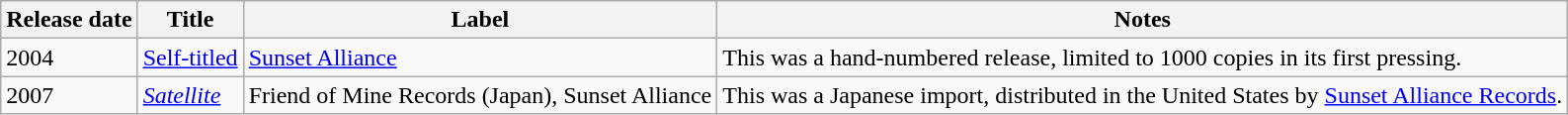<table class="wikitable">
<tr>
<th>Release date</th>
<th>Title</th>
<th>Label</th>
<th>Notes</th>
</tr>
<tr>
<td>2004</td>
<td><a href='#'>Self-titled</a></td>
<td><a href='#'>Sunset Alliance</a></td>
<td>This was a hand-numbered release, limited to 1000 copies in its first pressing.</td>
</tr>
<tr>
<td>2007</td>
<td><a href='#'><em>Satellite</em></a></td>
<td>Friend of Mine Records (Japan), Sunset Alliance</td>
<td>This was a Japanese import, distributed in the United States by <a href='#'>Sunset Alliance Records</a>.</td>
</tr>
</table>
